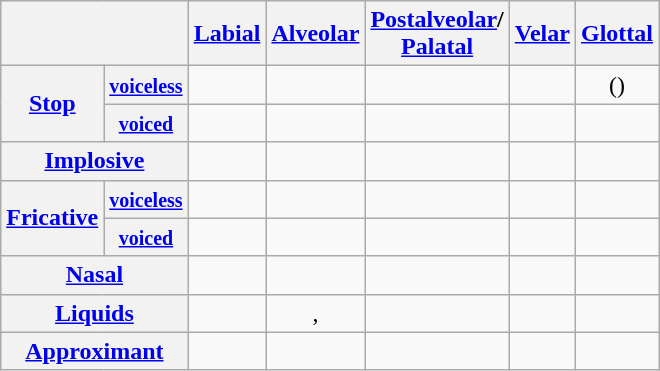<table class="wikitable">
<tr>
<th colspan="2"></th>
<th><a href='#'>Labial</a></th>
<th><a href='#'>Alveolar</a></th>
<th><a href='#'>Postalveolar</a>/<br><a href='#'>Palatal</a></th>
<th><a href='#'>Velar</a></th>
<th><a href='#'>Glottal</a></th>
</tr>
<tr align="center">
<th rowspan="2"><a href='#'>Stop</a></th>
<th><small> <a href='#'>voiceless</a></small></th>
<td></td>
<td></td>
<td> </td>
<td></td>
<td>()</td>
</tr>
<tr align="center">
<th><small> <a href='#'>voiced</a></small></th>
<td></td>
<td></td>
<td> </td>
<td></td>
<td></td>
</tr>
<tr align="center">
<th colspan="2"><a href='#'>Implosive</a></th>
<td></td>
<td></td>
<td></td>
<td></td>
<td></td>
</tr>
<tr align="center">
<th rowspan="2"><a href='#'>Fricative</a></th>
<th><small> <a href='#'>voiceless</a></small></th>
<td></td>
<td></td>
<td></td>
<td></td>
<td></td>
</tr>
<tr align="center">
<th><small> <a href='#'>voiced</a></small></th>
<td></td>
<td></td>
<td></td>
<td></td>
<td></td>
</tr>
<tr align="center">
<th colspan="2"><a href='#'>Nasal</a></th>
<td></td>
<td></td>
<td></td>
<td></td>
<td></td>
</tr>
<tr align="center">
<th colspan="2"><a href='#'>Liquids</a></th>
<td></td>
<td>, </td>
<td></td>
<td></td>
<td></td>
</tr>
<tr align="center">
<th colspan="2"><a href='#'>Approximant</a></th>
<td></td>
<td></td>
<td></td>
<td></td>
<td></td>
</tr>
</table>
